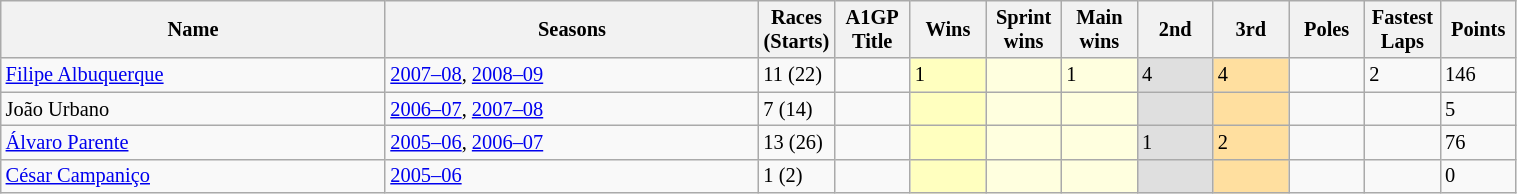<table class="wikitable sortable" style="font-size: 85%" width="80%">
<tr>
<th>Name</th>
<th>Seasons</th>
<th width="5%">Races<br>(Starts)</th>
<th width="5%">A1GP Title</th>
<th width="5%">Wins</th>
<th width="5%">Sprint<br>wins</th>
<th width="5%">Main<br>wins</th>
<th width="5%">2nd</th>
<th width="5%">3rd</th>
<th width="5%">Poles</th>
<th width="5%">Fastest<br>Laps</th>
<th width="5%">Points</th>
</tr>
<tr>
<td><a href='#'>Filipe Albuquerque</a></td>
<td><a href='#'>2007–08</a>, <a href='#'>2008–09</a></td>
<td>11 (22)</td>
<td></td>
<td style="background:#FFFFBF;">1</td>
<td style="background:#FFFFDF;"></td>
<td style="background:#FFFFDF;">1</td>
<td style="background:#DFDFDF;">4</td>
<td style="background:#FFDF9F;">4</td>
<td></td>
<td>2</td>
<td>146</td>
</tr>
<tr>
<td>João Urbano</td>
<td><a href='#'>2006–07</a>, <a href='#'>2007–08</a></td>
<td>7 (14)</td>
<td></td>
<td style="background:#FFFFBF;"></td>
<td style="background:#FFFFDF;"></td>
<td style="background:#FFFFDF;"></td>
<td style="background:#DFDFDF;"></td>
<td style="background:#FFDF9F;"></td>
<td></td>
<td></td>
<td>5</td>
</tr>
<tr>
<td><a href='#'>Álvaro Parente</a></td>
<td><a href='#'>2005–06</a>, <a href='#'>2006–07</a></td>
<td>13 (26)</td>
<td></td>
<td style="background:#FFFFBF;"></td>
<td style="background:#FFFFDF;"></td>
<td style="background:#FFFFDF;"></td>
<td style="background:#DFDFDF;">1</td>
<td style="background:#FFDF9F;">2</td>
<td></td>
<td></td>
<td>76</td>
</tr>
<tr>
<td><a href='#'>César Campaniço</a></td>
<td><a href='#'>2005–06</a></td>
<td>1 (2)</td>
<td></td>
<td style="background:#FFFFBF;"></td>
<td style="background:#FFFFDF;"></td>
<td style="background:#FFFFDF;"></td>
<td style="background:#DFDFDF;"></td>
<td style="background:#FFDF9F;"></td>
<td></td>
<td></td>
<td>0</td>
</tr>
</table>
